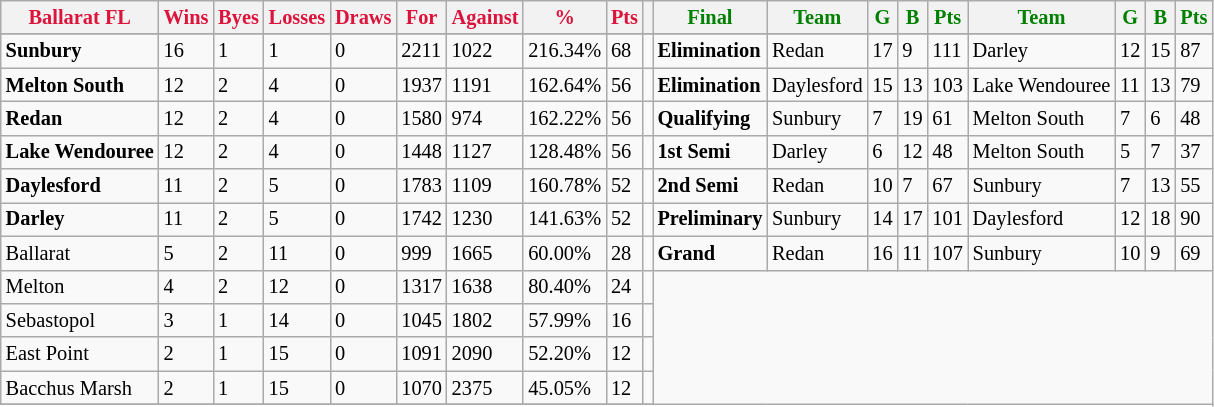<table style="font-size: 85%; text-align: left;" class="wikitable">
<tr>
<th style="color:crimson">Ballarat FL</th>
<th style="color:crimson">Wins</th>
<th style="color:crimson">Byes</th>
<th style="color:crimson">Losses</th>
<th style="color:crimson">Draws</th>
<th style="color:crimson">For</th>
<th style="color:crimson">Against</th>
<th style="color:crimson">%</th>
<th style="color:crimson">Pts</th>
<th></th>
<th style="color:green">Final</th>
<th style="color:green">Team</th>
<th style="color:green">G</th>
<th style="color:green">B</th>
<th style="color:green">Pts</th>
<th style="color:green">Team</th>
<th style="color:green">G</th>
<th style="color:green">B</th>
<th style="color:green">Pts</th>
</tr>
<tr>
</tr>
<tr>
</tr>
<tr>
<td><strong>	Sunbury	</strong></td>
<td>16</td>
<td>1</td>
<td>1</td>
<td>0</td>
<td>2211</td>
<td>1022</td>
<td>216.34%</td>
<td>68</td>
<td></td>
<td><strong>Elimination</strong></td>
<td>Redan</td>
<td>17</td>
<td>9</td>
<td>111</td>
<td>Darley</td>
<td>12</td>
<td>15</td>
<td>87</td>
</tr>
<tr>
<td><strong>	Melton South	</strong></td>
<td>12</td>
<td>2</td>
<td>4</td>
<td>0</td>
<td>1937</td>
<td>1191</td>
<td>162.64%</td>
<td>56</td>
<td></td>
<td><strong>Elimination</strong></td>
<td>Daylesford</td>
<td>15</td>
<td>13</td>
<td>103</td>
<td>Lake Wendouree</td>
<td>11</td>
<td>13</td>
<td>79</td>
</tr>
<tr>
<td><strong>	Redan	</strong></td>
<td>12</td>
<td>2</td>
<td>4</td>
<td>0</td>
<td>1580</td>
<td>974</td>
<td>162.22%</td>
<td>56</td>
<td></td>
<td><strong>Qualifying</strong></td>
<td>Sunbury</td>
<td>7</td>
<td>19</td>
<td>61</td>
<td>Melton South</td>
<td>7</td>
<td>6</td>
<td>48</td>
</tr>
<tr>
<td><strong>	Lake Wendouree	</strong></td>
<td>12</td>
<td>2</td>
<td>4</td>
<td>0</td>
<td>1448</td>
<td>1127</td>
<td>128.48%</td>
<td>56</td>
<td></td>
<td><strong>1st Semi</strong></td>
<td>Darley</td>
<td>6</td>
<td>12</td>
<td>48</td>
<td>Melton South</td>
<td>5</td>
<td>7</td>
<td>37</td>
</tr>
<tr>
<td><strong>	Daylesford	</strong></td>
<td>11</td>
<td>2</td>
<td>5</td>
<td>0</td>
<td>1783</td>
<td>1109</td>
<td>160.78%</td>
<td>52</td>
<td></td>
<td><strong>2nd Semi</strong></td>
<td>Redan</td>
<td>10</td>
<td>7</td>
<td>67</td>
<td>Sunbury</td>
<td>7</td>
<td>13</td>
<td>55</td>
</tr>
<tr>
<td><strong>	Darley	</strong></td>
<td>11</td>
<td>2</td>
<td>5</td>
<td>0</td>
<td>1742</td>
<td>1230</td>
<td>141.63%</td>
<td>52</td>
<td></td>
<td><strong>Preliminary</strong></td>
<td>Sunbury</td>
<td>14</td>
<td>17</td>
<td>101</td>
<td>Daylesford</td>
<td>12</td>
<td>18</td>
<td>90</td>
</tr>
<tr>
<td>Ballarat</td>
<td>5</td>
<td>2</td>
<td>11</td>
<td>0</td>
<td>999</td>
<td>1665</td>
<td>60.00%</td>
<td>28</td>
<td></td>
<td><strong>Grand</strong></td>
<td>Redan</td>
<td>16</td>
<td>11</td>
<td>107</td>
<td>Sunbury</td>
<td>10</td>
<td>9</td>
<td>69</td>
</tr>
<tr>
<td>Melton</td>
<td>4</td>
<td>2</td>
<td>12</td>
<td>0</td>
<td>1317</td>
<td>1638</td>
<td>80.40%</td>
<td>24</td>
<td></td>
</tr>
<tr>
<td>Sebastopol</td>
<td>3</td>
<td>1</td>
<td>14</td>
<td>0</td>
<td>1045</td>
<td>1802</td>
<td>57.99%</td>
<td>16</td>
<td></td>
</tr>
<tr>
<td>East Point</td>
<td>2</td>
<td>1</td>
<td>15</td>
<td>0</td>
<td>1091</td>
<td>2090</td>
<td>52.20%</td>
<td>12</td>
<td></td>
</tr>
<tr>
<td>Bacchus Marsh</td>
<td>2</td>
<td>1</td>
<td>15</td>
<td>0</td>
<td>1070</td>
<td>2375</td>
<td>45.05%</td>
<td>12</td>
<td></td>
</tr>
<tr>
</tr>
</table>
